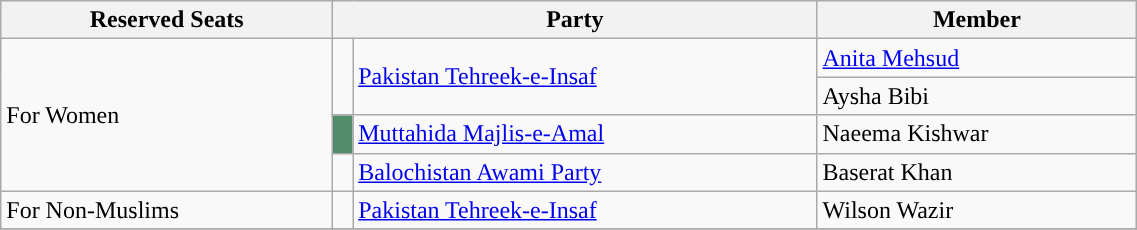<table class="wikitable sortable" style="width: 60%;">
<tr>
<th class="unsortable">Reserved Seats</th>
<th colspan="2">Party</th>
<th class="unsortable">Member</th>
</tr>
<tr>
<td rowspan="4">For Women</td>
<td rowspan="2" style="background-color:"></td>
<td rowspan="2"><a href='#'>Pakistan Tehreek-e-Insaf</a></td>
<td><a href='#'>Anita Mehsud</a></td>
</tr>
<tr>
<td>Aysha Bibi</td>
</tr>
<tr>
<td rowspan="1" style="background-color:#528d6b"></td>
<td rowspan="1"><a href='#'>Muttahida Majlis-e-Amal</a></td>
<td>Naeema Kishwar</td>
</tr>
<tr>
<td rowspan="1" style="background-color:"></td>
<td rowspan="1"><a href='#'>Balochistan Awami Party</a></td>
<td>Baserat Khan</td>
</tr>
<tr>
<td rowspan="1">For Non-Muslims</td>
<td rowspan="1" style="background-color:"></td>
<td rowspan="1"><a href='#'>Pakistan Tehreek-e-Insaf</a></td>
<td>Wilson Wazir</td>
</tr>
<tr>
</tr>
</table>
